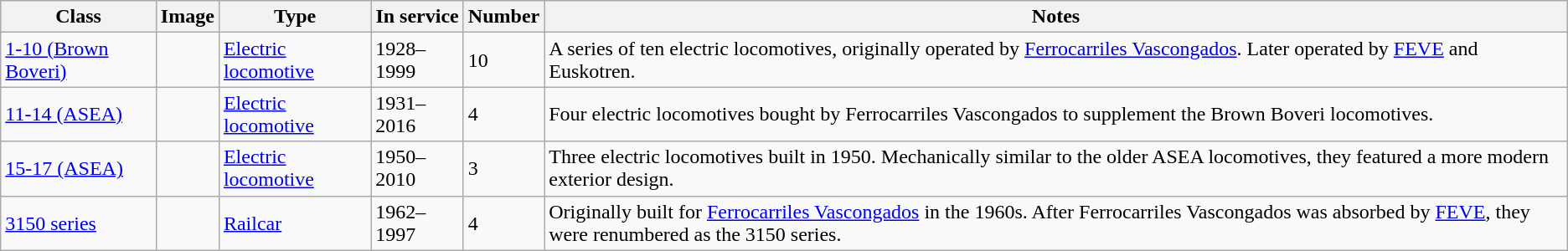<table class="wikitable" style="font-size: 100%;">
<tr>
<th>Class</th>
<th>Image</th>
<th>Type</th>
<th>In service</th>
<th>Number</th>
<th>Notes</th>
</tr>
<tr>
<td><a href='#'>1-10 (Brown Boveri)</a></td>
<td></td>
<td><a href='#'>Electric locomotive</a></td>
<td>1928–1999</td>
<td>10</td>
<td>A series of ten electric locomotives, originally operated by <a href='#'>Ferrocarriles Vascongados</a>. Later operated by <a href='#'>FEVE</a> and Euskotren.</td>
</tr>
<tr>
<td><a href='#'>11-14 (ASEA)</a></td>
<td></td>
<td><a href='#'>Electric locomotive</a></td>
<td>1931–2016</td>
<td>4</td>
<td>Four electric locomotives bought by Ferrocarriles Vascongados to supplement the Brown Boveri locomotives.</td>
</tr>
<tr>
<td><a href='#'>15-17 (ASEA)</a></td>
<td></td>
<td><a href='#'>Electric locomotive</a></td>
<td>1950–2010</td>
<td>3</td>
<td>Three electric locomotives built in 1950. Mechanically similar to the older ASEA locomotives, they featured a more modern exterior design.</td>
</tr>
<tr>
<td><a href='#'>3150 series</a></td>
<td></td>
<td><a href='#'>Railcar</a></td>
<td>1962–1997</td>
<td>4</td>
<td>Originally built for <a href='#'>Ferrocarriles Vascongados</a> in the 1960s. After Ferrocarriles Vascongados was absorbed by <a href='#'>FEVE</a>, they were renumbered as the 3150 series.</td>
</tr>
</table>
